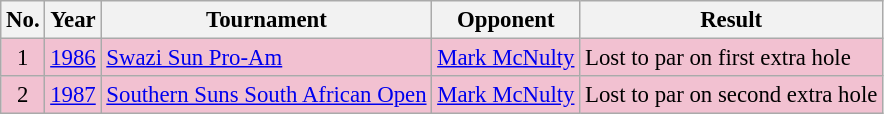<table class="wikitable" style="font-size:95%;">
<tr>
<th>No.</th>
<th>Year</th>
<th>Tournament</th>
<th>Opponent</th>
<th>Result</th>
</tr>
<tr style="background:#F2C1D1;">
<td align=center>1</td>
<td><a href='#'>1986</a></td>
<td><a href='#'>Swazi Sun Pro-Am</a></td>
<td> <a href='#'>Mark McNulty</a></td>
<td>Lost to par on first extra hole</td>
</tr>
<tr style="background:#F2C1D1;">
<td align=center>2</td>
<td><a href='#'>1987</a></td>
<td><a href='#'>Southern Suns South African Open</a></td>
<td> <a href='#'>Mark McNulty</a></td>
<td>Lost to par on second extra hole</td>
</tr>
</table>
